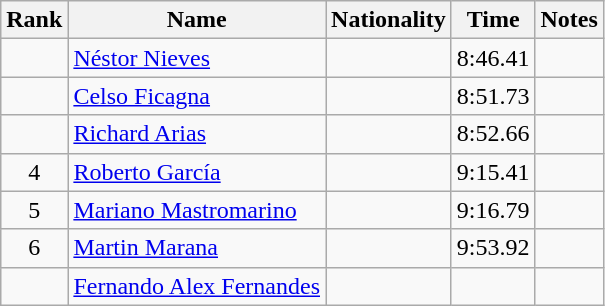<table class="wikitable sortable" style="text-align:center">
<tr>
<th>Rank</th>
<th>Name</th>
<th>Nationality</th>
<th>Time</th>
<th>Notes</th>
</tr>
<tr>
<td></td>
<td align=left><a href='#'>Néstor Nieves</a></td>
<td align=left></td>
<td>8:46.41</td>
<td></td>
</tr>
<tr>
<td></td>
<td align=left><a href='#'>Celso Ficagna</a></td>
<td align=left></td>
<td>8:51.73</td>
<td></td>
</tr>
<tr>
<td></td>
<td align=left><a href='#'>Richard Arias</a></td>
<td align=left></td>
<td>8:52.66</td>
<td></td>
</tr>
<tr>
<td>4</td>
<td align=left><a href='#'>Roberto García</a></td>
<td align=left></td>
<td>9:15.41</td>
<td></td>
</tr>
<tr>
<td>5</td>
<td align=left><a href='#'>Mariano Mastromarino</a></td>
<td align=left></td>
<td>9:16.79</td>
<td></td>
</tr>
<tr>
<td>6</td>
<td align=left><a href='#'>Martin Marana</a></td>
<td align=left></td>
<td>9:53.92</td>
<td></td>
</tr>
<tr>
<td></td>
<td align=left><a href='#'>Fernando Alex Fernandes</a></td>
<td align=left></td>
<td></td>
<td></td>
</tr>
</table>
